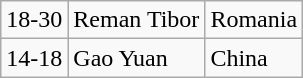<table class="wikitable">
<tr>
<td>18-30</td>
<td>Reman Tibor</td>
<td>Romania</td>
</tr>
<tr>
<td>14-18</td>
<td>Gao Yuan</td>
<td>China</td>
</tr>
</table>
